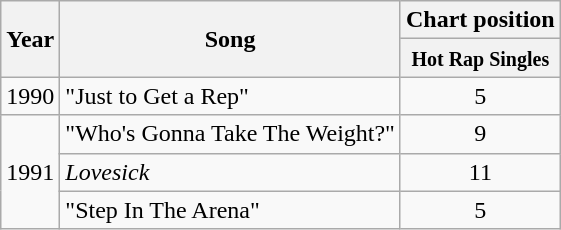<table class="wikitable">
<tr>
<th rowspan="2">Year</th>
<th rowspan="2">Song</th>
<th>Chart position</th>
</tr>
<tr>
<th><small>Hot Rap Singles</small></th>
</tr>
<tr>
<td rowspan="1">1990</td>
<td>"Just to Get a Rep"</td>
<td align="center">5</td>
</tr>
<tr>
<td rowspan="3">1991</td>
<td>"Who's Gonna Take The Weight?"</td>
<td align="center">9</td>
</tr>
<tr>
<td><em>Lovesick</em></td>
<td align="center">11</td>
</tr>
<tr>
<td>"Step In The Arena"</td>
<td align="center">5</td>
</tr>
</table>
